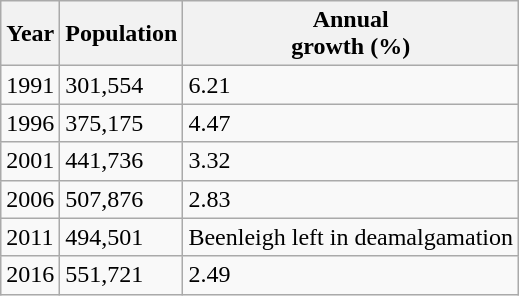<table class="wikitable">
<tr>
<th>Year</th>
<th>Population</th>
<th>Annual<br>growth (%)</th>
</tr>
<tr>
<td>1991</td>
<td>301,554</td>
<td>6.21</td>
</tr>
<tr>
<td>1996</td>
<td>375,175</td>
<td>4.47</td>
</tr>
<tr>
<td>2001</td>
<td>441,736</td>
<td>3.32</td>
</tr>
<tr>
<td>2006</td>
<td>507,876</td>
<td>2.83</td>
</tr>
<tr>
<td>2011</td>
<td>494,501</td>
<td>Beenleigh left in deamalgamation</td>
</tr>
<tr>
<td>2016</td>
<td>551,721</td>
<td>2.49</td>
</tr>
</table>
